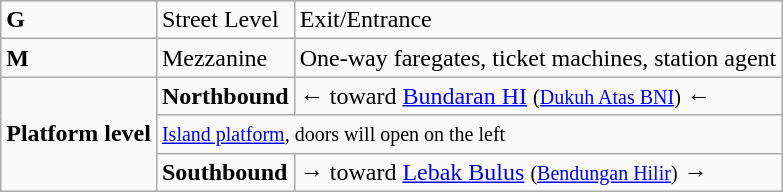<table class="wikitable">
<tr>
<td><strong>G</strong></td>
<td>Street Level</td>
<td>Exit/Entrance</td>
</tr>
<tr>
<td><strong>M</strong></td>
<td>Mezzanine</td>
<td>One-way faregates, ticket machines, station agent</td>
</tr>
<tr>
<td rowspan="3"><strong>Platform level</strong></td>
<td><strong>Northbound</strong></td>
<td>←  toward <a href='#'>Bundaran HI</a> <small>(<a href='#'>Dukuh Atas BNI</a>)</small> ←</td>
</tr>
<tr>
<td colspan="2"><small><a href='#'>Island platform</a>, doors will open on the left</small></td>
</tr>
<tr>
<td><strong>Southbound</strong></td>
<td>→  toward <a href='#'>Lebak Bulus</a>  <small>(<a href='#'>Bendungan Hilir</a>)</small> →</td>
</tr>
</table>
